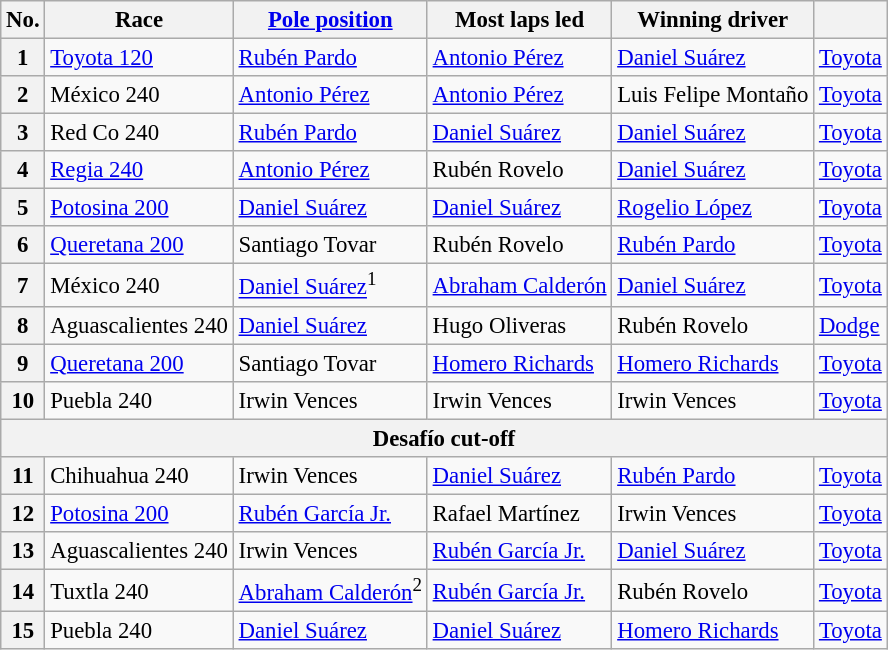<table class="wikitable sortable" style="font-size:95%">
<tr>
<th>No.</th>
<th>Race</th>
<th><a href='#'>Pole position</a></th>
<th>Most laps led</th>
<th>Winning driver</th>
<th></th>
</tr>
<tr>
<th>1</th>
<td><a href='#'>Toyota 120</a></td>
<td><a href='#'>Rubén Pardo</a></td>
<td><a href='#'>Antonio Pérez</a></td>
<td><a href='#'>Daniel Suárez</a></td>
<td><a href='#'>Toyota</a></td>
</tr>
<tr>
<th>2</th>
<td>México 240</td>
<td><a href='#'>Antonio Pérez</a></td>
<td><a href='#'>Antonio Pérez</a></td>
<td>Luis Felipe Montaño</td>
<td><a href='#'>Toyota</a></td>
</tr>
<tr>
<th>3</th>
<td>Red Co 240</td>
<td><a href='#'>Rubén Pardo</a></td>
<td><a href='#'>Daniel Suárez</a></td>
<td><a href='#'>Daniel Suárez</a></td>
<td><a href='#'>Toyota</a></td>
</tr>
<tr>
<th>4</th>
<td><a href='#'>Regia 240</a></td>
<td><a href='#'>Antonio Pérez</a></td>
<td>Rubén Rovelo</td>
<td><a href='#'>Daniel Suárez</a></td>
<td><a href='#'>Toyota</a></td>
</tr>
<tr>
<th>5</th>
<td><a href='#'>Potosina 200</a></td>
<td><a href='#'>Daniel Suárez</a></td>
<td><a href='#'>Daniel Suárez</a></td>
<td><a href='#'>Rogelio López</a></td>
<td><a href='#'>Toyota</a></td>
</tr>
<tr>
<th>6</th>
<td><a href='#'>Queretana 200</a></td>
<td>Santiago Tovar</td>
<td>Rubén Rovelo</td>
<td><a href='#'>Rubén Pardo</a></td>
<td><a href='#'>Toyota</a></td>
</tr>
<tr>
<th>7</th>
<td>México 240</td>
<td><a href='#'>Daniel Suárez</a><sup>1</sup></td>
<td><a href='#'>Abraham Calderón</a></td>
<td><a href='#'>Daniel Suárez</a></td>
<td><a href='#'>Toyota</a></td>
</tr>
<tr>
<th>8</th>
<td>Aguascalientes 240</td>
<td><a href='#'>Daniel Suárez</a></td>
<td>Hugo Oliveras</td>
<td>Rubén Rovelo</td>
<td><a href='#'>Dodge</a></td>
</tr>
<tr>
<th>9</th>
<td><a href='#'>Queretana 200</a></td>
<td>Santiago Tovar</td>
<td><a href='#'>Homero Richards</a></td>
<td><a href='#'>Homero Richards</a></td>
<td><a href='#'>Toyota</a></td>
</tr>
<tr>
<th>10</th>
<td>Puebla 240</td>
<td>Irwin Vences</td>
<td>Irwin Vences</td>
<td>Irwin Vences</td>
<td><a href='#'>Toyota</a></td>
</tr>
<tr>
<th colspan="7">Desafío cut-off</th>
</tr>
<tr>
<th>11</th>
<td>Chihuahua 240</td>
<td>Irwin Vences</td>
<td><a href='#'>Daniel Suárez</a></td>
<td><a href='#'>Rubén Pardo</a></td>
<td><a href='#'>Toyota</a></td>
</tr>
<tr>
<th>12</th>
<td><a href='#'>Potosina 200</a></td>
<td><a href='#'>Rubén García Jr.</a></td>
<td>Rafael Martínez</td>
<td>Irwin Vences</td>
<td><a href='#'>Toyota</a></td>
</tr>
<tr>
<th>13</th>
<td>Aguascalientes 240</td>
<td>Irwin Vences</td>
<td><a href='#'>Rubén García Jr.</a></td>
<td><a href='#'>Daniel Suárez</a></td>
<td><a href='#'>Toyota</a></td>
</tr>
<tr>
<th>14</th>
<td>Tuxtla 240</td>
<td><a href='#'>Abraham Calderón</a><sup>2</sup></td>
<td><a href='#'>Rubén García Jr.</a></td>
<td>Rubén Rovelo</td>
<td><a href='#'>Toyota</a></td>
</tr>
<tr>
<th>15</th>
<td>Puebla 240</td>
<td><a href='#'>Daniel Suárez</a></td>
<td><a href='#'>Daniel Suárez</a></td>
<td><a href='#'>Homero Richards</a></td>
<td><a href='#'>Toyota</a></td>
</tr>
</table>
